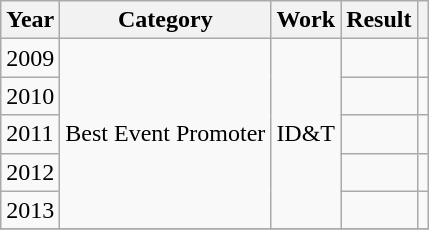<table class="wikitable">
<tr>
<th>Year</th>
<th>Category</th>
<th>Work</th>
<th>Result</th>
<th></th>
</tr>
<tr>
<td>2009</td>
<td rowspan="5">Best Event Promoter</td>
<td rowspan="5">ID&T</td>
<td></td>
<td></td>
</tr>
<tr>
<td>2010</td>
<td></td>
<td></td>
</tr>
<tr>
<td>2011</td>
<td></td>
<td></td>
</tr>
<tr>
<td>2012</td>
<td></td>
<td></td>
</tr>
<tr>
<td>2013</td>
<td></td>
<td></td>
</tr>
<tr>
</tr>
</table>
